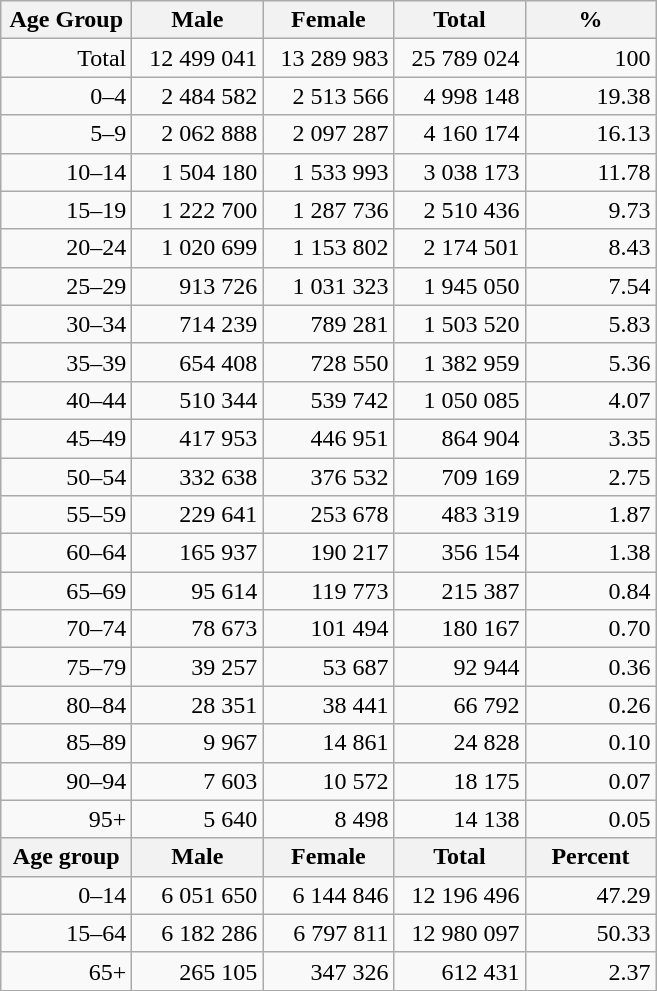<table class="wikitable">
<tr>
<th width="80pt">Age Group</th>
<th width="80pt">Male</th>
<th width="80pt">Female</th>
<th width="80pt">Total</th>
<th width="80pt">%</th>
</tr>
<tr>
<td align="right">Total</td>
<td align="right">12 499 041</td>
<td align="right">13 289 983</td>
<td align="right">25 789 024</td>
<td align="right">100</td>
</tr>
<tr>
<td align="right">0–4</td>
<td align="right">2 484 582</td>
<td align="right">2 513 566</td>
<td align="right">4 998 148</td>
<td align="right">19.38</td>
</tr>
<tr>
<td align="right">5–9</td>
<td align="right">2 062 888</td>
<td align="right">2 097 287</td>
<td align="right">4 160 174</td>
<td align="right">16.13</td>
</tr>
<tr>
<td align="right">10–14</td>
<td align="right">1 504 180</td>
<td align="right">1 533 993</td>
<td align="right">3 038 173</td>
<td align="right">11.78</td>
</tr>
<tr>
<td align="right">15–19</td>
<td align="right">1 222 700</td>
<td align="right">1 287 736</td>
<td align="right">2 510 436</td>
<td align="right">9.73</td>
</tr>
<tr>
<td align="right">20–24</td>
<td align="right">1 020 699</td>
<td align="right">1 153 802</td>
<td align="right">2 174 501</td>
<td align="right">8.43</td>
</tr>
<tr>
<td align="right">25–29</td>
<td align="right">913 726</td>
<td align="right">1 031 323</td>
<td align="right">1 945 050</td>
<td align="right">7.54</td>
</tr>
<tr>
<td align="right">30–34</td>
<td align="right">714 239</td>
<td align="right">789 281</td>
<td align="right">1 503 520</td>
<td align="right">5.83</td>
</tr>
<tr>
<td align="right">35–39</td>
<td align="right">654 408</td>
<td align="right">728 550</td>
<td align="right">1 382 959</td>
<td align="right">5.36</td>
</tr>
<tr>
<td align="right">40–44</td>
<td align="right">510 344</td>
<td align="right">539 742</td>
<td align="right">1 050 085</td>
<td align="right">4.07</td>
</tr>
<tr>
<td align="right">45–49</td>
<td align="right">417 953</td>
<td align="right">446 951</td>
<td align="right">864 904</td>
<td align="right">3.35</td>
</tr>
<tr>
<td align="right">50–54</td>
<td align="right">332 638</td>
<td align="right">376 532</td>
<td align="right">709 169</td>
<td align="right">2.75</td>
</tr>
<tr>
<td align="right">55–59</td>
<td align="right">229 641</td>
<td align="right">253 678</td>
<td align="right">483 319</td>
<td align="right">1.87</td>
</tr>
<tr>
<td align="right">60–64</td>
<td align="right">165 937</td>
<td align="right">190 217</td>
<td align="right">356 154</td>
<td align="right">1.38</td>
</tr>
<tr>
<td align="right">65–69</td>
<td align="right">95 614</td>
<td align="right">119 773</td>
<td align="right">215 387</td>
<td align="right">0.84</td>
</tr>
<tr>
<td align="right">70–74</td>
<td align="right">78 673</td>
<td align="right">101 494</td>
<td align="right">180 167</td>
<td align="right">0.70</td>
</tr>
<tr>
<td align="right">75–79</td>
<td align="right">39 257</td>
<td align="right">53 687</td>
<td align="right">92 944</td>
<td align="right">0.36</td>
</tr>
<tr>
<td align="right">80–84</td>
<td align="right">28 351</td>
<td align="right">38 441</td>
<td align="right">66 792</td>
<td align="right">0.26</td>
</tr>
<tr>
<td align="right">85–89</td>
<td align="right">9 967</td>
<td align="right">14 861</td>
<td align="right">24 828</td>
<td align="right">0.10</td>
</tr>
<tr>
<td align="right">90–94</td>
<td align="right">7 603</td>
<td align="right">10 572</td>
<td align="right">18 175</td>
<td align="right">0.07</td>
</tr>
<tr>
<td align="right">95+</td>
<td align="right">5 640</td>
<td align="right">8 498</td>
<td align="right">14 138</td>
<td align="right">0.05</td>
</tr>
<tr>
<th width="50">Age group</th>
<th width="80pt">Male</th>
<th width="80">Female</th>
<th width="80">Total</th>
<th width="50">Percent</th>
</tr>
<tr>
<td align="right">0–14</td>
<td align="right">6 051 650</td>
<td align="right">6 144 846</td>
<td align="right">12 196 496</td>
<td align="right">47.29</td>
</tr>
<tr>
<td align="right">15–64</td>
<td align="right">6 182 286</td>
<td align="right">6 797 811</td>
<td align="right">12 980 097</td>
<td align="right">50.33</td>
</tr>
<tr>
<td align="right">65+</td>
<td align="right">265 105</td>
<td align="right">347 326</td>
<td align="right">612 431</td>
<td align="right">2.37</td>
</tr>
<tr>
</tr>
</table>
